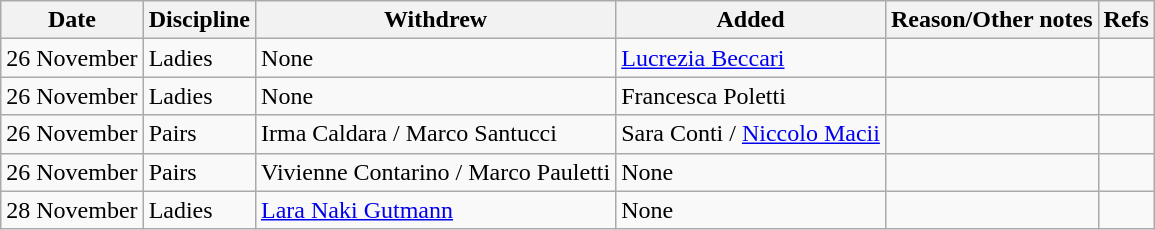<table class="wikitable sortable">
<tr>
<th>Date</th>
<th>Discipline</th>
<th>Withdrew</th>
<th>Added</th>
<th>Reason/Other notes</th>
<th>Refs</th>
</tr>
<tr>
<td>26 November</td>
<td>Ladies</td>
<td>None</td>
<td> <a href='#'>Lucrezia Beccari</a></td>
<td></td>
<td></td>
</tr>
<tr>
<td>26 November</td>
<td>Ladies</td>
<td>None</td>
<td> Francesca Poletti</td>
<td></td>
<td></td>
</tr>
<tr>
<td>26 November</td>
<td>Pairs</td>
<td> Irma Caldara / Marco Santucci</td>
<td> Sara Conti / <a href='#'>Niccolo Macii</a></td>
<td></td>
<td></td>
</tr>
<tr>
<td>26 November</td>
<td>Pairs</td>
<td> Vivienne Contarino / Marco Pauletti</td>
<td>None</td>
<td></td>
<td></td>
</tr>
<tr>
<td>28 November</td>
<td>Ladies</td>
<td> <a href='#'>Lara Naki Gutmann</a></td>
<td>None</td>
<td></td>
<td></td>
</tr>
</table>
